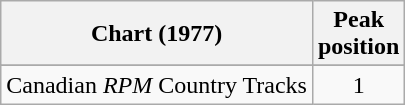<table class="wikitable sortable">
<tr>
<th align="left">Chart (1977)</th>
<th align="center">Peak<br>position</th>
</tr>
<tr>
</tr>
<tr>
<td align="left">Canadian <em>RPM</em> Country Tracks</td>
<td align="center">1</td>
</tr>
</table>
